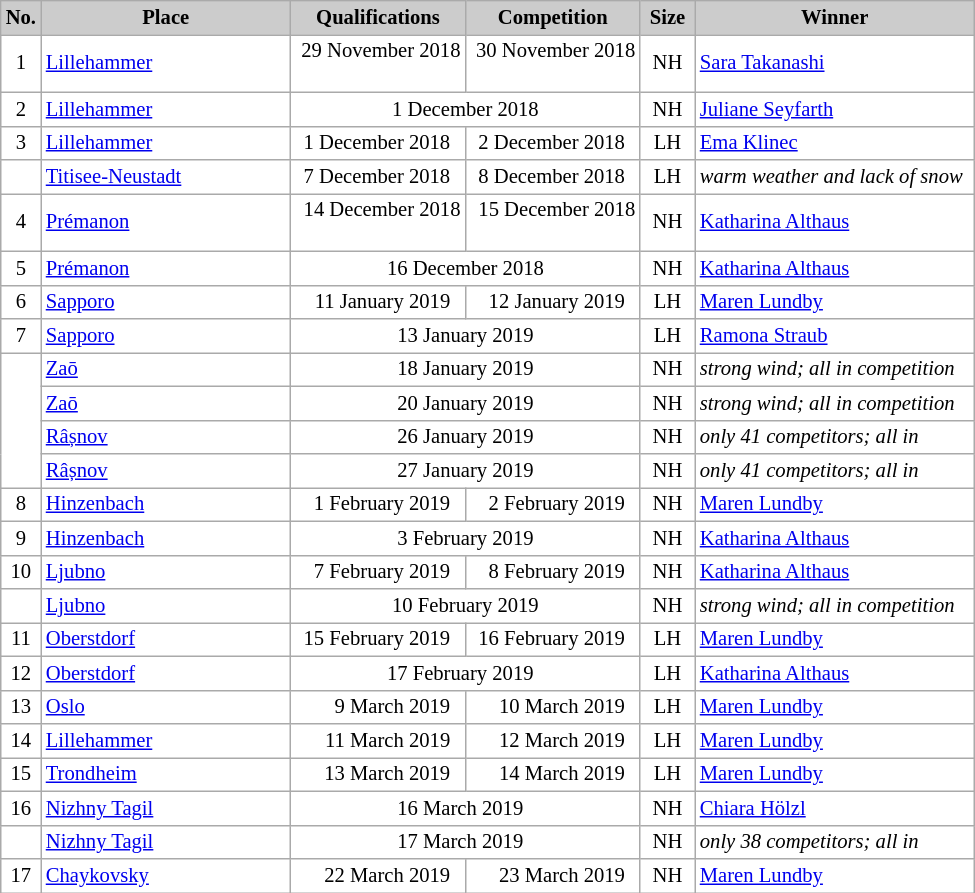<table class="wikitable plainrowheaders" style="background:#fff; font-size:86%; line-height:16px; border:grey solid 1px; border-collapse:collapse;">
<tr style="background:#ccc; text-align:center;">
<th style="background-color: #ccc;" width=20>No.</th>
<th style="background-color: #ccc;" width=160>Place</th>
<th style="background-color: #ccc;" width=110>Qualifications</th>
<th style="background-color: #ccc;" width=110>Competition</th>
<th style="background-color: #ccc;" width=30>Size</th>
<th style="background-color: #ccc;" width=180>Winner</th>
</tr>
<tr>
<td align=center>1</td>
<td> <a href='#'>Lillehammer</a></td>
<td align=right>29 November 2018  </td>
<td align=right>30 November 2018  </td>
<td align=center>NH</td>
<td> <a href='#'>Sara Takanashi</a></td>
</tr>
<tr>
<td align=center>2</td>
<td> <a href='#'>Lillehammer</a></td>
<td colspan=2 align=center>1 December 2018</td>
<td align=center>NH</td>
<td> <a href='#'>Juliane Seyfarth</a></td>
</tr>
<tr>
<td align=center>3</td>
<td> <a href='#'>Lillehammer</a></td>
<td align=right>1 December 2018  </td>
<td align=right>2 December 2018  </td>
<td align=center>LH</td>
<td> <a href='#'>Ema Klinec</a></td>
</tr>
<tr>
<td align=center></td>
<td> <a href='#'>Titisee-Neustadt</a></td>
<td align=right>7 December 2018  </td>
<td align=right>8 December 2018  </td>
<td align=center>LH</td>
<td><em>warm weather and lack of snow</em></td>
</tr>
<tr>
<td align=center>4</td>
<td> <a href='#'>Prémanon</a></td>
<td align=right>14 December 2018  </td>
<td align=right>15 December 2018  </td>
<td align=center>NH</td>
<td> <a href='#'>Katharina Althaus</a></td>
</tr>
<tr>
<td align=center>5</td>
<td> <a href='#'>Prémanon</a></td>
<td colspan=2 align=center>16 December 2018</td>
<td align=center>NH</td>
<td> <a href='#'>Katharina Althaus</a></td>
</tr>
<tr>
<td align=center>6</td>
<td> <a href='#'>Sapporo</a></td>
<td align=right>11 January 2019  </td>
<td align=right>12 January 2019  </td>
<td align=center>LH</td>
<td> <a href='#'>Maren Lundby</a></td>
</tr>
<tr>
<td align=center>7</td>
<td> <a href='#'>Sapporo</a></td>
<td colspan=2 align=center>13 January 2019</td>
<td align=center>LH</td>
<td> <a href='#'>Ramona Straub</a></td>
</tr>
<tr>
<td align=center rowspan=4></td>
<td> <a href='#'>Zaō</a></td>
<td colspan=2 align=center>18 January 2019</td>
<td align=center>NH</td>
<td><em>strong wind; all in competition</em></td>
</tr>
<tr>
<td> <a href='#'>Zaō</a></td>
<td colspan=2 align=center>20 January 2019</td>
<td align=center>NH</td>
<td><em>strong wind; all in competition</em></td>
</tr>
<tr>
<td> <a href='#'>Râșnov</a></td>
<td colspan=2 align=center>26 January 2019</td>
<td align=center>NH</td>
<td><em>only 41 competitors; all in</em></td>
</tr>
<tr>
<td> <a href='#'>Râșnov</a></td>
<td colspan=2 align=center>27 January 2019</td>
<td align=center>NH</td>
<td><em>only 41 competitors; all in</em></td>
</tr>
<tr>
<td align=center>8</td>
<td> <a href='#'>Hinzenbach</a></td>
<td align=right>1 February 2019  </td>
<td align=right>2 February 2019  </td>
<td align=center>NH</td>
<td> <a href='#'>Maren Lundby</a></td>
</tr>
<tr>
<td align=center>9</td>
<td> <a href='#'>Hinzenbach</a></td>
<td colspan=2 align=center>3 February 2019</td>
<td align=center>NH</td>
<td> <a href='#'>Katharina Althaus</a></td>
</tr>
<tr>
<td align=center>10</td>
<td> <a href='#'>Ljubno</a></td>
<td align=right>7 February 2019  </td>
<td align=right>8 February 2019  </td>
<td align=center>NH</td>
<td> <a href='#'>Katharina Althaus</a></td>
</tr>
<tr>
<td></td>
<td> <a href='#'>Ljubno</a></td>
<td colspan=2 align=center>10 February 2019</td>
<td align=center>NH</td>
<td><em>strong wind; all in competition</em></td>
</tr>
<tr>
<td align=center>11</td>
<td> <a href='#'>Oberstdorf</a></td>
<td align=right>15 February 2019  </td>
<td align=right>16 February 2019  </td>
<td align=center>LH</td>
<td> <a href='#'>Maren Lundby</a></td>
</tr>
<tr>
<td align=center>12</td>
<td> <a href='#'>Oberstdorf</a></td>
<td align=center colspan=2>17 February 2019  </td>
<td align=center>LH</td>
<td> <a href='#'>Katharina Althaus</a></td>
</tr>
<tr>
<td align=center>13</td>
<td> <a href='#'>Oslo</a></td>
<td align=right>9 March 2019  </td>
<td align=right>10 March 2019  </td>
<td align=center>LH</td>
<td> <a href='#'>Maren Lundby</a></td>
</tr>
<tr>
<td align=center>14</td>
<td> <a href='#'>Lillehammer</a></td>
<td align=right>11 March 2019  </td>
<td align=right>12 March 2019  </td>
<td align=center>LH</td>
<td> <a href='#'>Maren Lundby</a></td>
</tr>
<tr>
<td align=center>15</td>
<td> <a href='#'>Trondheim</a></td>
<td align=right>13 March 2019  </td>
<td align=right>14 March 2019  </td>
<td align=center>LH</td>
<td> <a href='#'>Maren Lundby</a></td>
</tr>
<tr>
<td align=center>16</td>
<td> <a href='#'>Nizhny Tagil</a></td>
<td align=center colspan=2>16 March 2019  </td>
<td align=center>NH</td>
<td> <a href='#'>Chiara Hölzl</a></td>
</tr>
<tr>
<td align=center></td>
<td> <a href='#'>Nizhny Tagil</a></td>
<td align=center colspan=2>17 March 2019  </td>
<td align=center>NH</td>
<td><em>only 38 competitors; all in</em></td>
</tr>
<tr>
<td align=center>17</td>
<td> <a href='#'>Chaykovsky</a></td>
<td align=right>22 March 2019  </td>
<td align=right>23 March 2019  </td>
<td align=center>NH</td>
<td> <a href='#'>Maren Lundby</a></td>
</tr>
</table>
